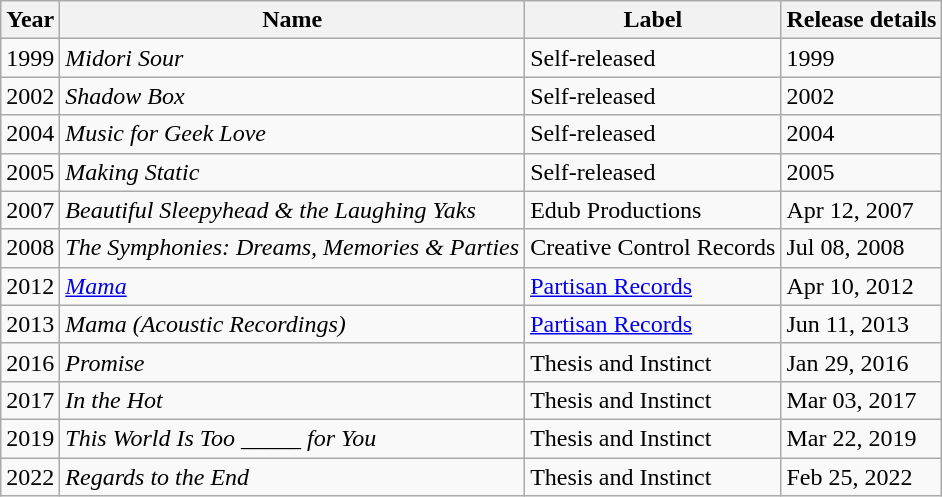<table class="wikitable">
<tr>
<th>Year</th>
<th>Name</th>
<th>Label</th>
<th>Release details</th>
</tr>
<tr>
<td>1999</td>
<td><em>Midori Sour</em></td>
<td>Self-released</td>
<td>1999</td>
</tr>
<tr>
<td>2002</td>
<td><em>Shadow Box</em></td>
<td>Self-released</td>
<td>2002</td>
</tr>
<tr>
<td>2004</td>
<td><em>Music for Geek Love</em></td>
<td>Self-released</td>
<td>2004</td>
</tr>
<tr>
<td>2005</td>
<td><em>Making Static</em></td>
<td>Self-released</td>
<td>2005</td>
</tr>
<tr>
<td>2007</td>
<td><em>Beautiful Sleepyhead & the Laughing Yaks</em></td>
<td>Edub Productions</td>
<td>Apr 12, 2007</td>
</tr>
<tr>
<td>2008</td>
<td><em>The Symphonies: Dreams, Memories & Parties</em></td>
<td>Creative Control Records</td>
<td>Jul 08, 2008</td>
</tr>
<tr>
<td>2012</td>
<td><em><a href='#'>Mama</a></em></td>
<td><a href='#'>Partisan Records</a></td>
<td>Apr 10, 2012</td>
</tr>
<tr>
<td>2013</td>
<td><em>Mama (Acoustic Recordings)</em></td>
<td><a href='#'>Partisan Records</a></td>
<td>Jun 11, 2013</td>
</tr>
<tr>
<td>2016</td>
<td><em>Promise</em></td>
<td>Thesis and Instinct</td>
<td>Jan 29, 2016</td>
</tr>
<tr>
<td>2017</td>
<td><em>In the Hot</em></td>
<td>Thesis and Instinct</td>
<td>Mar 03, 2017</td>
</tr>
<tr>
<td>2019</td>
<td><em>This World Is Too _____ for You</em></td>
<td>Thesis and Instinct</td>
<td>Mar 22, 2019</td>
</tr>
<tr>
<td>2022</td>
<td><em>Regards to the End</em></td>
<td>Thesis and Instinct</td>
<td>Feb 25, 2022</td>
</tr>
</table>
